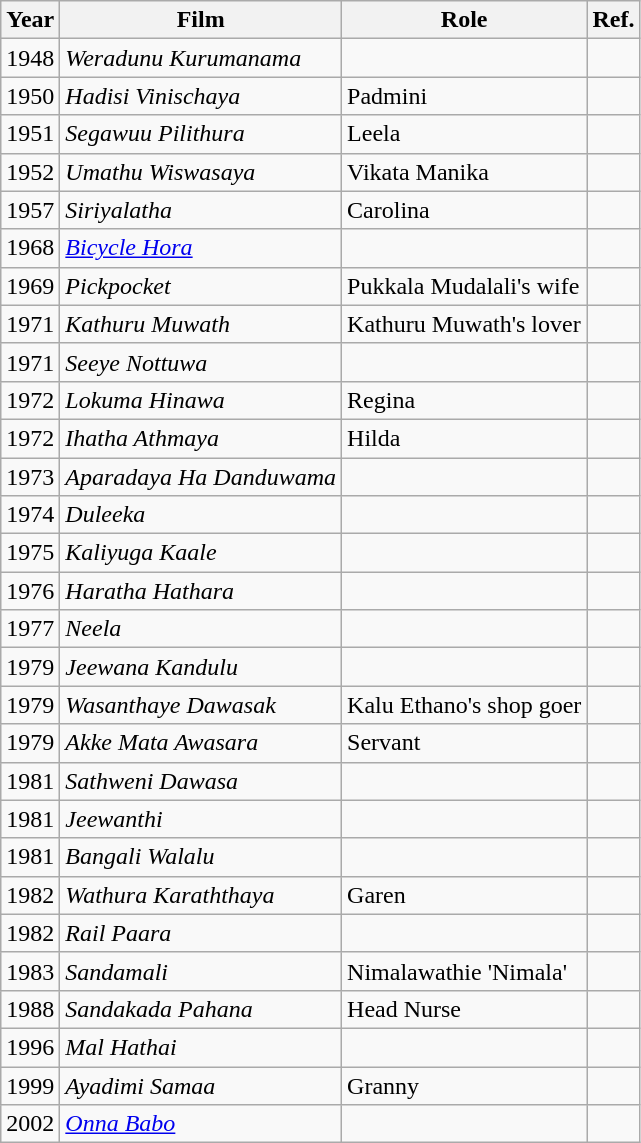<table class="wikitable">
<tr>
<th>Year</th>
<th>Film</th>
<th>Role</th>
<th>Ref.</th>
</tr>
<tr>
<td>1948</td>
<td><em>Weradunu Kurumanama</em></td>
<td></td>
<td></td>
</tr>
<tr>
<td>1950</td>
<td><em>Hadisi Vinischaya</em></td>
<td>Padmini</td>
<td></td>
</tr>
<tr>
<td>1951</td>
<td><em>Segawuu Pilithura</em></td>
<td>Leela</td>
<td></td>
</tr>
<tr>
<td>1952</td>
<td><em>Umathu Wiswasaya</em></td>
<td>Vikata Manika</td>
<td></td>
</tr>
<tr>
<td>1957</td>
<td><em>Siriyalatha</em></td>
<td>Carolina</td>
<td></td>
</tr>
<tr>
<td>1968</td>
<td><em><a href='#'>Bicycle Hora</a></em></td>
<td></td>
<td></td>
</tr>
<tr>
<td>1969</td>
<td><em>Pickpocket</em></td>
<td>Pukkala Mudalali's wife</td>
<td></td>
</tr>
<tr>
<td>1971</td>
<td><em>Kathuru Muwath</em></td>
<td>Kathuru Muwath's lover</td>
<td></td>
</tr>
<tr>
<td>1971</td>
<td><em>Seeye Nottuwa</em></td>
<td></td>
<td></td>
</tr>
<tr>
<td>1972</td>
<td><em>Lokuma Hinawa</em></td>
<td>Regina</td>
<td></td>
</tr>
<tr>
<td>1972</td>
<td><em>Ihatha Athmaya</em></td>
<td>Hilda</td>
<td></td>
</tr>
<tr>
<td>1973</td>
<td><em>Aparadaya Ha Danduwama</em></td>
<td></td>
<td></td>
</tr>
<tr>
<td>1974</td>
<td><em>Duleeka</em></td>
<td></td>
<td></td>
</tr>
<tr>
<td>1975</td>
<td><em>Kaliyuga Kaale</em></td>
<td></td>
<td></td>
</tr>
<tr>
<td>1976</td>
<td><em>Haratha Hathara</em></td>
<td></td>
<td></td>
</tr>
<tr>
<td>1977</td>
<td><em>Neela</em></td>
<td></td>
<td></td>
</tr>
<tr>
<td>1979</td>
<td><em>Jeewana Kandulu</em></td>
<td></td>
<td></td>
</tr>
<tr>
<td>1979</td>
<td><em>Wasanthaye Dawasak</em></td>
<td>Kalu Ethano's shop goer</td>
<td></td>
</tr>
<tr>
<td>1979</td>
<td><em>Akke Mata Awasara</em></td>
<td>Servant</td>
<td></td>
</tr>
<tr>
<td>1981</td>
<td><em>Sathweni Dawasa</em></td>
<td></td>
<td></td>
</tr>
<tr>
<td>1981</td>
<td><em>Jeewanthi</em></td>
<td></td>
<td></td>
</tr>
<tr>
<td>1981</td>
<td><em>Bangali Walalu</em></td>
<td></td>
<td></td>
</tr>
<tr>
<td>1982</td>
<td><em>Wathura Karaththaya</em></td>
<td>Garen</td>
<td></td>
</tr>
<tr>
<td>1982</td>
<td><em>Rail Paara</em></td>
<td></td>
<td></td>
</tr>
<tr>
<td>1983</td>
<td><em>Sandamali</em></td>
<td>Nimalawathie 'Nimala'</td>
<td></td>
</tr>
<tr>
<td>1988</td>
<td><em>Sandakada Pahana</em></td>
<td>Head Nurse</td>
<td></td>
</tr>
<tr>
<td>1996</td>
<td><em>Mal Hathai</em></td>
<td></td>
<td></td>
</tr>
<tr>
<td>1999</td>
<td><em>Ayadimi Samaa</em></td>
<td>Granny</td>
<td></td>
</tr>
<tr>
<td>2002</td>
<td><em><a href='#'>Onna Babo</a></em></td>
<td></td>
<td></td>
</tr>
</table>
